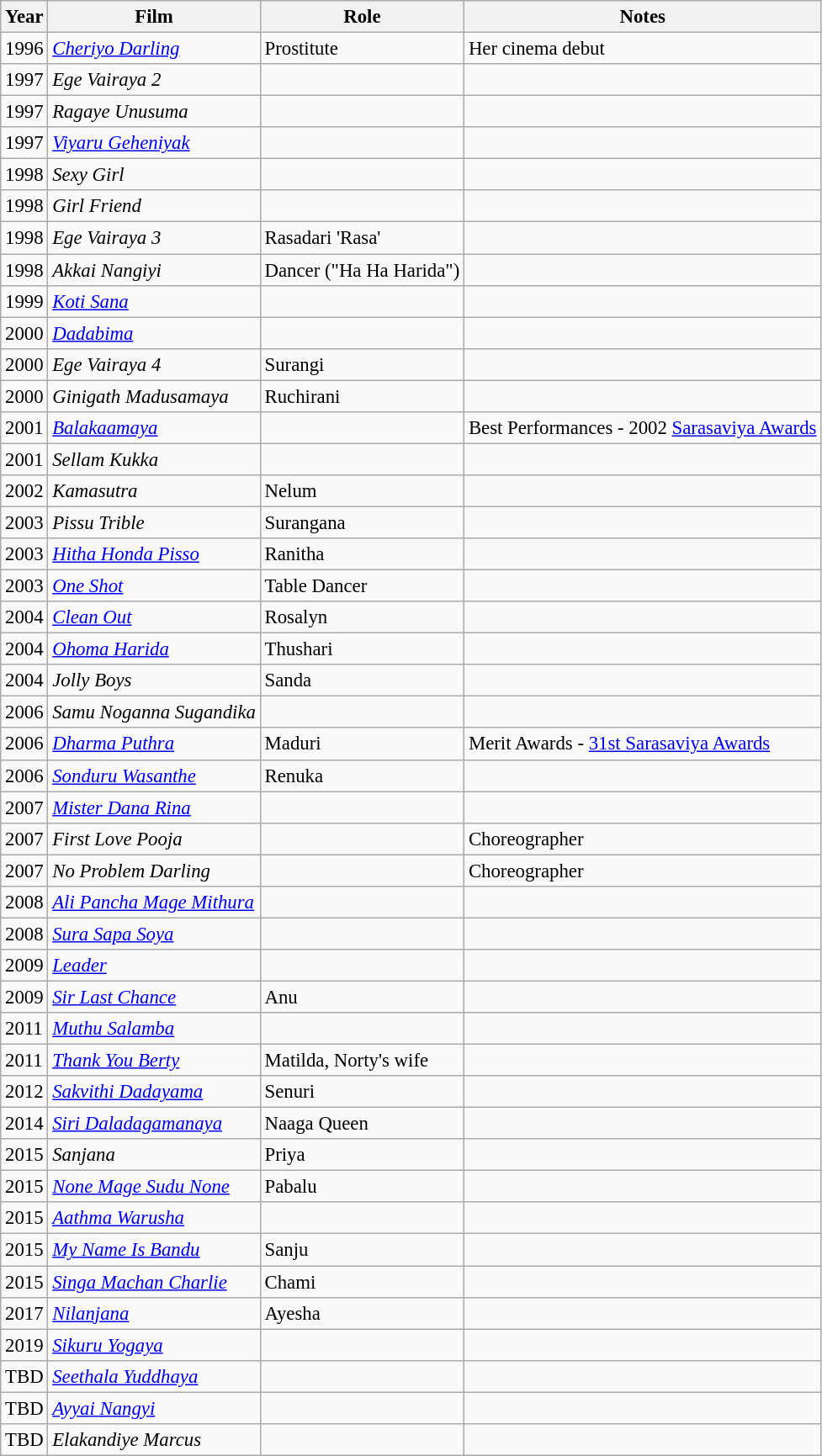<table class="wikitable" style="font-size:95%;">
<tr style="text-align:center;">
<th>Year</th>
<th>Film</th>
<th>Role</th>
<th class="unsortable">Notes</th>
</tr>
<tr>
<td>1996</td>
<td><em><a href='#'>Cheriyo Darling</a></em></td>
<td>Prostitute</td>
<td>Her cinema debut</td>
</tr>
<tr>
<td>1997</td>
<td><em>Ege Vairaya 2</em></td>
<td></td>
<td></td>
</tr>
<tr>
<td>1997</td>
<td><em>Ragaye Unusuma</em></td>
<td></td>
<td></td>
</tr>
<tr>
<td>1997</td>
<td><em><a href='#'>Viyaru Geheniyak</a> </em></td>
<td></td>
<td></td>
</tr>
<tr>
<td>1998</td>
<td><em>Sexy Girl</em></td>
<td></td>
<td></td>
</tr>
<tr>
<td>1998</td>
<td><em>Girl Friend</em></td>
<td></td>
<td></td>
</tr>
<tr>
<td>1998</td>
<td><em>Ege Vairaya 3</em></td>
<td>Rasadari 'Rasa'</td>
<td></td>
</tr>
<tr>
<td>1998</td>
<td><em>Akkai Nangiyi</em></td>
<td>Dancer ("Ha Ha Harida")</td>
<td></td>
</tr>
<tr>
<td>1999</td>
<td><em><a href='#'>Koti Sana</a></em></td>
<td></td>
<td></td>
</tr>
<tr>
<td>2000</td>
<td><em><a href='#'>Dadabima</a></em></td>
<td></td>
<td></td>
</tr>
<tr>
<td>2000</td>
<td><em>Ege Vairaya 4</em></td>
<td>Surangi</td>
<td></td>
</tr>
<tr>
<td>2000</td>
<td><em>Ginigath Madusamaya</em></td>
<td>Ruchirani</td>
<td></td>
</tr>
<tr>
<td>2001</td>
<td><em><a href='#'>Balakaamaya</a></em></td>
<td></td>
<td>Best Performances - 2002 <a href='#'>Sarasaviya Awards</a></td>
</tr>
<tr>
<td>2001</td>
<td><em>Sellam Kukka</em></td>
<td></td>
<td></td>
</tr>
<tr>
<td>2002</td>
<td><em>Kamasutra</em></td>
<td>Nelum</td>
<td></td>
</tr>
<tr>
<td>2003</td>
<td><em>Pissu Trible</em></td>
<td>Surangana</td>
<td></td>
</tr>
<tr>
<td>2003</td>
<td><em><a href='#'>Hitha Honda Pisso</a></em></td>
<td>Ranitha</td>
<td></td>
</tr>
<tr>
<td>2003</td>
<td><em><a href='#'>One Shot</a></em></td>
<td>Table Dancer</td>
<td></td>
</tr>
<tr>
<td>2004</td>
<td><em><a href='#'>Clean Out</a></em></td>
<td>Rosalyn</td>
<td></td>
</tr>
<tr>
<td>2004</td>
<td><em><a href='#'>Ohoma Harida</a></em></td>
<td>Thushari</td>
<td></td>
</tr>
<tr>
<td>2004</td>
<td><em>Jolly Boys</em></td>
<td>Sanda</td>
<td></td>
</tr>
<tr>
<td>2006</td>
<td><em>Samu Noganna Sugandika</em></td>
<td></td>
<td></td>
</tr>
<tr>
<td>2006</td>
<td><em><a href='#'>Dharma Puthra</a> </em></td>
<td>Maduri</td>
<td>Merit Awards - <a href='#'>31st Sarasaviya Awards</a></td>
</tr>
<tr>
<td>2006</td>
<td><em><a href='#'>Sonduru Wasanthe</a> </em></td>
<td>Renuka</td>
<td></td>
</tr>
<tr>
<td>2007</td>
<td><em><a href='#'>Mister Dana Rina</a></em></td>
<td></td>
<td></td>
</tr>
<tr>
<td>2007</td>
<td><em>First Love Pooja</em></td>
<td></td>
<td>Choreographer</td>
</tr>
<tr>
<td>2007</td>
<td><em>No Problem Darling</em></td>
<td></td>
<td>Choreographer</td>
</tr>
<tr>
<td>2008</td>
<td><em><a href='#'>Ali Pancha Mage Mithura</a> </em></td>
<td></td>
<td></td>
</tr>
<tr>
<td>2008</td>
<td><em><a href='#'>Sura Sapa Soya</a> </em></td>
<td></td>
<td></td>
</tr>
<tr>
<td>2009</td>
<td><em><a href='#'>Leader</a></em></td>
<td></td>
<td></td>
</tr>
<tr>
<td>2009</td>
<td><em><a href='#'>Sir Last Chance</a></em></td>
<td>Anu</td>
<td></td>
</tr>
<tr>
<td>2011</td>
<td><em><a href='#'>Muthu Salamba</a></em></td>
<td></td>
<td></td>
</tr>
<tr>
<td>2011</td>
<td><em><a href='#'>Thank You Berty</a></em></td>
<td>Matilda, Norty's wife</td>
<td></td>
</tr>
<tr>
<td>2012</td>
<td><em><a href='#'>Sakvithi Dadayama</a></em></td>
<td>Senuri</td>
<td></td>
</tr>
<tr>
<td>2014</td>
<td><em><a href='#'>Siri Daladagamanaya</a></em></td>
<td>Naaga Queen</td>
<td></td>
</tr>
<tr>
<td>2015</td>
<td><em>Sanjana</em></td>
<td>Priya</td>
<td></td>
</tr>
<tr>
<td>2015</td>
<td><em><a href='#'>None Mage Sudu None</a> </em></td>
<td>Pabalu</td>
<td></td>
</tr>
<tr>
<td>2015</td>
<td><em><a href='#'>Aathma Warusha</a> </em></td>
<td></td>
<td></td>
</tr>
<tr>
<td>2015</td>
<td><em><a href='#'>My Name Is Bandu</a> </em></td>
<td>Sanju</td>
<td></td>
</tr>
<tr>
<td>2015</td>
<td><em><a href='#'>Singa Machan Charlie</a> </em></td>
<td>Chami</td>
<td></td>
</tr>
<tr>
<td>2017</td>
<td><em><a href='#'>Nilanjana</a> </em></td>
<td>Ayesha</td>
<td></td>
</tr>
<tr>
<td>2019</td>
<td><em><a href='#'>Sikuru Yogaya</a> </em></td>
<td></td>
<td></td>
</tr>
<tr>
<td>TBD</td>
<td><em><a href='#'>Seethala Yuddhaya</a></em></td>
<td></td>
<td></td>
</tr>
<tr>
<td>TBD</td>
<td><em><a href='#'>Ayyai Nangyi</a> </em></td>
<td></td>
<td></td>
</tr>
<tr>
<td>TBD</td>
<td><em>Elakandiye Marcus</em></td>
<td></td>
<td></td>
</tr>
</table>
